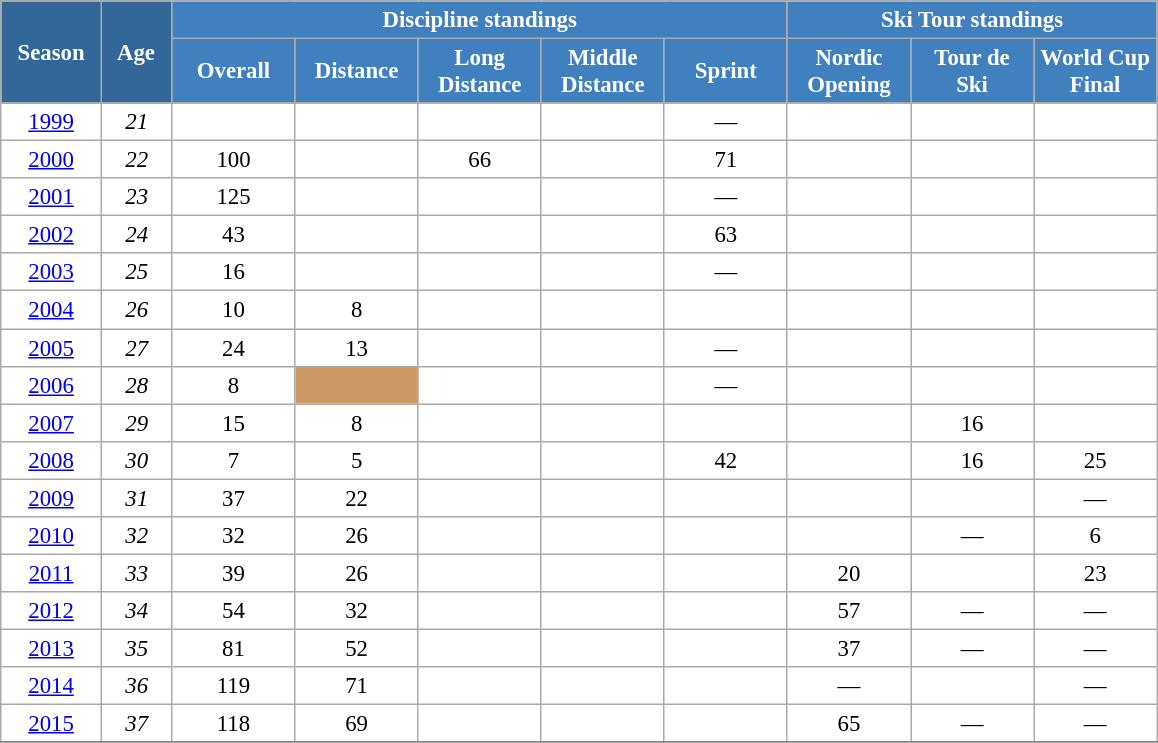<table class="wikitable" style="font-size:95%; text-align:center; border:grey solid 1px; border-collapse:collapse; background:#ffffff;">
<tr>
<th style="background-color:#369; color:white; width:60px;" rowspan="2"> Season </th>
<th style="background-color:#369; color:white; width:40px;" rowspan="2"> Age </th>
<th style="background-color:#4180be; color:white;" colspan="5">Discipline standings</th>
<th style="background-color:#4180be; color:white;" colspan="3">Ski Tour standings</th>
</tr>
<tr>
<th style="background-color:#4180be; color:white; width:75px;">Overall</th>
<th style="background-color:#4180be; color:white; width:75px;">Distance</th>
<th style="background-color:#4180be; color:white; width:75px;">Long Distance</th>
<th style="background-color:#4180be; color:white; width:75px;">Middle Distance</th>
<th style="background-color:#4180be; color:white; width:75px;">Sprint</th>
<th style="background-color:#4180be; color:white; width:75px;">Nordic<br>Opening</th>
<th style="background-color:#4180be; color:white; width:75px;">Tour de<br>Ski</th>
<th style="background-color:#4180be; color:white; width:75px;">World Cup<br>Final</th>
</tr>
<tr>
<td><a href='#'>1999</a></td>
<td><em>21</em></td>
<td></td>
<td></td>
<td></td>
<td></td>
<td>—</td>
<td></td>
<td></td>
<td></td>
</tr>
<tr>
<td><a href='#'>2000</a></td>
<td><em>22</em></td>
<td>100</td>
<td></td>
<td>66</td>
<td></td>
<td>71</td>
<td></td>
<td></td>
<td></td>
</tr>
<tr>
<td><a href='#'>2001</a></td>
<td><em>23</em></td>
<td>125</td>
<td></td>
<td></td>
<td></td>
<td>—</td>
<td></td>
<td></td>
<td></td>
</tr>
<tr>
<td><a href='#'>2002</a></td>
<td><em>24</em></td>
<td>43</td>
<td></td>
<td></td>
<td></td>
<td>63</td>
<td></td>
<td></td>
<td></td>
</tr>
<tr>
<td><a href='#'>2003</a></td>
<td><em>25</em></td>
<td>16</td>
<td></td>
<td></td>
<td></td>
<td>—</td>
<td></td>
<td></td>
<td></td>
</tr>
<tr>
<td><a href='#'>2004</a></td>
<td><em>26</em></td>
<td>10</td>
<td>8</td>
<td></td>
<td></td>
<td></td>
<td></td>
<td></td>
<td></td>
</tr>
<tr>
<td><a href='#'>2005</a></td>
<td><em>27</em></td>
<td>24</td>
<td>13</td>
<td></td>
<td></td>
<td>—</td>
<td></td>
<td></td>
<td></td>
</tr>
<tr>
<td><a href='#'>2006</a></td>
<td><em>28</em></td>
<td>8</td>
<td style="background:#c96;"></td>
<td></td>
<td></td>
<td>—</td>
<td></td>
<td></td>
<td></td>
</tr>
<tr>
<td><a href='#'>2007</a></td>
<td><em>29</em></td>
<td>15</td>
<td>8</td>
<td></td>
<td></td>
<td></td>
<td></td>
<td>16</td>
<td></td>
</tr>
<tr>
<td><a href='#'>2008</a></td>
<td><em>30</em></td>
<td>7</td>
<td>5</td>
<td></td>
<td></td>
<td>42</td>
<td></td>
<td>16</td>
<td>25</td>
</tr>
<tr>
<td><a href='#'>2009</a></td>
<td><em>31</em></td>
<td>37</td>
<td>22</td>
<td></td>
<td></td>
<td></td>
<td></td>
<td></td>
<td>—</td>
</tr>
<tr>
<td><a href='#'>2010</a></td>
<td><em>32</em></td>
<td>32</td>
<td>26</td>
<td></td>
<td></td>
<td></td>
<td></td>
<td>—</td>
<td>6</td>
</tr>
<tr>
<td><a href='#'>2011</a></td>
<td><em>33</em></td>
<td>39</td>
<td>26</td>
<td></td>
<td></td>
<td></td>
<td>20</td>
<td></td>
<td>23</td>
</tr>
<tr>
<td><a href='#'>2012</a></td>
<td><em>34</em></td>
<td>54</td>
<td>32</td>
<td></td>
<td></td>
<td></td>
<td>57</td>
<td>—</td>
<td>—</td>
</tr>
<tr>
<td><a href='#'>2013</a></td>
<td><em>35</em></td>
<td>81</td>
<td>52</td>
<td></td>
<td></td>
<td></td>
<td>37</td>
<td>—</td>
<td>—</td>
</tr>
<tr>
<td><a href='#'>2014</a></td>
<td><em>36</em></td>
<td>119</td>
<td>71</td>
<td></td>
<td></td>
<td></td>
<td>—</td>
<td></td>
<td>—</td>
</tr>
<tr>
<td><a href='#'>2015</a></td>
<td><em>37</em></td>
<td>118</td>
<td>69</td>
<td></td>
<td></td>
<td></td>
<td>65</td>
<td>—</td>
<td>—</td>
</tr>
<tr>
</tr>
</table>
